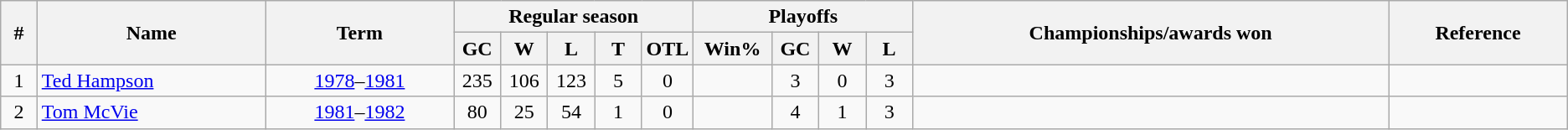<table class="wikitable" style="text-align:center">
<tr>
<th rowspan="2">#</th>
<th rowspan="2">Name</th>
<th rowspan="2">Term</th>
<th colspan="5">Regular season</th>
<th colspan="4">Playoffs</th>
<th rowspan="2">Championships/awards won</th>
<th rowspan="2">Reference</th>
</tr>
<tr>
<th width="3%">GC</th>
<th width="3%">W</th>
<th width="3%">L</th>
<th width="3%">T</th>
<th width="3%">OTL</th>
<th width="5%">Win%</th>
<th width="3%">GC</th>
<th width="3%">W</th>
<th width="3%">L</th>
</tr>
<tr>
<td>1</td>
<td align=left><a href='#'>Ted Hampson</a></td>
<td><a href='#'>1978</a>–<a href='#'>1981</a></td>
<td>235</td>
<td>106</td>
<td>123</td>
<td>5</td>
<td>0</td>
<td></td>
<td>3</td>
<td>0</td>
<td>3</td>
<td align=left></td>
<td></td>
</tr>
<tr>
<td>2</td>
<td align=left><a href='#'>Tom McVie</a></td>
<td><a href='#'>1981</a>–<a href='#'>1982</a></td>
<td>80</td>
<td>25</td>
<td>54</td>
<td>1</td>
<td>0</td>
<td></td>
<td>4</td>
<td>1</td>
<td>3</td>
<td align=left></td>
<td></td>
</tr>
</table>
